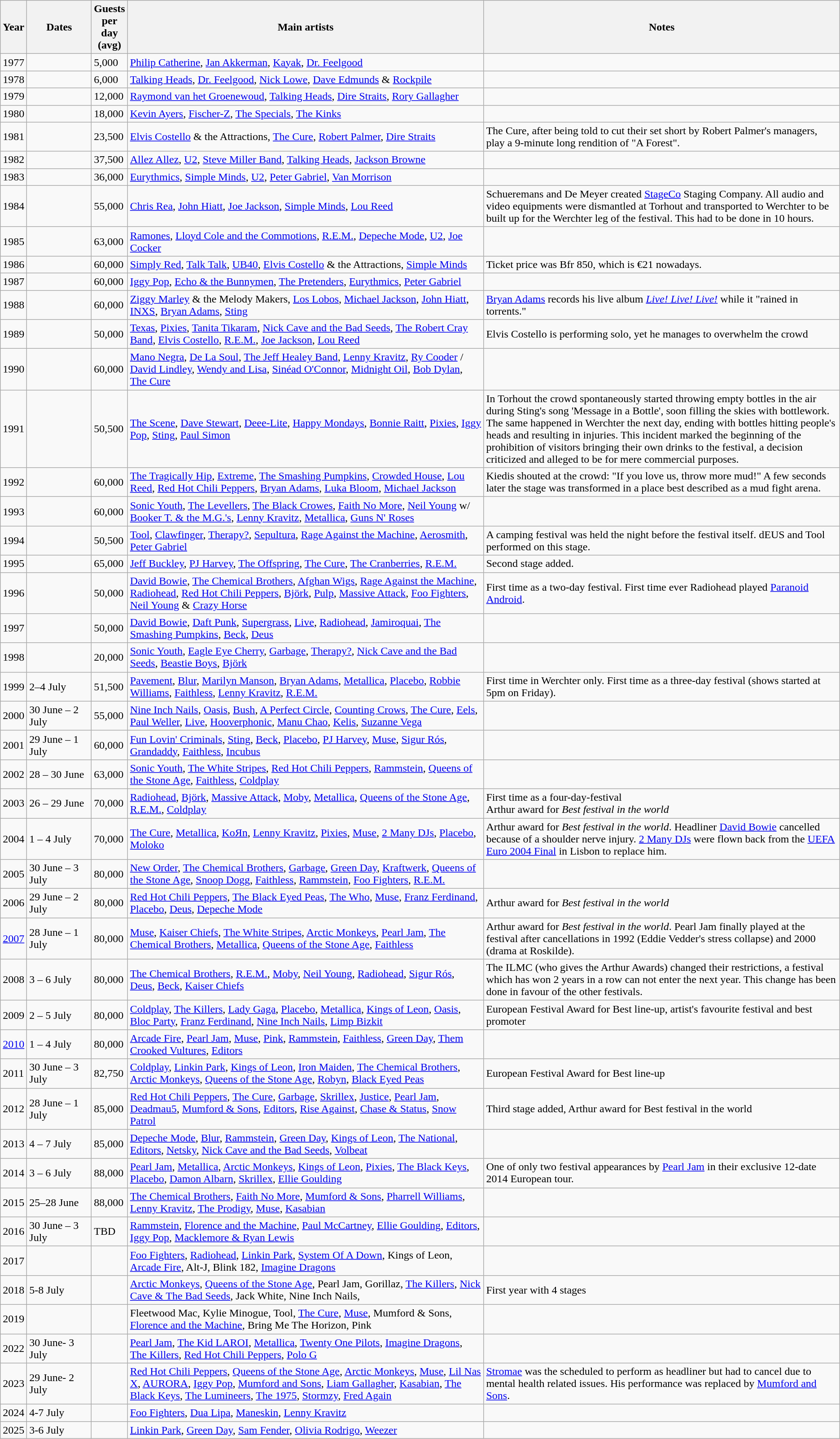<table class="wikitable sortable">
<tr>
<th style="width:1%;">Year</th>
<th style="width:8%;">Dates</th>
<th style="width:1%;">Guests per day (avg)</th>
<th style="width:45%;">Main artists</th>
<th style="width:45%;">Notes</th>
</tr>
<tr>
<td>1977</td>
<td></td>
<td>5,000</td>
<td><a href='#'>Philip Catherine</a>, <a href='#'>Jan Akkerman</a>, <a href='#'>Kayak</a>, <a href='#'>Dr. Feelgood</a></td>
<td></td>
</tr>
<tr>
<td>1978</td>
<td></td>
<td>6,000</td>
<td><a href='#'>Talking Heads</a>, <a href='#'>Dr. Feelgood</a>, <a href='#'>Nick Lowe</a>, <a href='#'>Dave Edmunds</a> & <a href='#'>Rockpile</a></td>
<td></td>
</tr>
<tr>
<td>1979</td>
<td></td>
<td>12,000</td>
<td><a href='#'>Raymond van het Groenewoud</a>, <a href='#'>Talking Heads</a>, <a href='#'>Dire Straits</a>, <a href='#'>Rory Gallagher</a></td>
<td></td>
</tr>
<tr>
<td>1980</td>
<td></td>
<td>18,000</td>
<td><a href='#'>Kevin Ayers</a>, <a href='#'>Fischer-Z</a>, <a href='#'>The Specials</a>, <a href='#'>The Kinks</a></td>
<td></td>
</tr>
<tr>
<td>1981</td>
<td></td>
<td>23,500</td>
<td><a href='#'>Elvis Costello</a> & the Attractions, <a href='#'>The Cure</a>, <a href='#'>Robert Palmer</a>, <a href='#'>Dire Straits</a></td>
<td>The Cure, after being told to cut their set short by Robert Palmer's managers, play a 9-minute long rendition of "A Forest".</td>
</tr>
<tr>
<td>1982</td>
<td></td>
<td>37,500</td>
<td><a href='#'>Allez Allez</a>, <a href='#'>U2</a>, <a href='#'>Steve Miller Band</a>, <a href='#'>Talking Heads</a>, <a href='#'>Jackson Browne</a></td>
<td></td>
</tr>
<tr>
<td>1983</td>
<td></td>
<td>36,000</td>
<td><a href='#'>Eurythmics</a>, <a href='#'>Simple Minds</a>, <a href='#'>U2</a>, <a href='#'>Peter Gabriel</a>, <a href='#'>Van Morrison</a></td>
<td></td>
</tr>
<tr>
<td>1984</td>
<td></td>
<td>55,000</td>
<td><a href='#'>Chris Rea</a>, <a href='#'>John Hiatt</a>, <a href='#'>Joe Jackson</a>, <a href='#'>Simple Minds</a>, <a href='#'>Lou Reed</a></td>
<td>Schueremans and De Meyer created <a href='#'>StageCo</a> Staging Company. All audio and video equipments were dismantled at Torhout and transported to Werchter to be built up for the Werchter leg of the festival. This had to be done in 10 hours.</td>
</tr>
<tr>
<td>1985</td>
<td></td>
<td>63,000</td>
<td><a href='#'>Ramones</a>, <a href='#'>Lloyd Cole and the Commotions</a>, <a href='#'>R.E.M.</a>, <a href='#'>Depeche Mode</a>, <a href='#'>U2</a>, <a href='#'>Joe Cocker</a></td>
<td></td>
</tr>
<tr>
<td>1986</td>
<td></td>
<td>60,000</td>
<td><a href='#'>Simply Red</a>, <a href='#'>Talk Talk</a>, <a href='#'>UB40</a>, <a href='#'>Elvis Costello</a> & the Attractions, <a href='#'>Simple Minds</a></td>
<td>Ticket price was Bfr 850, which is €21 nowadays.</td>
</tr>
<tr>
<td>1987</td>
<td></td>
<td>60,000</td>
<td><a href='#'>Iggy Pop</a>, <a href='#'>Echo & the Bunnymen</a>, <a href='#'>The Pretenders</a>, <a href='#'>Eurythmics</a>, <a href='#'>Peter Gabriel</a></td>
<td></td>
</tr>
<tr>
<td>1988</td>
<td></td>
<td>60,000</td>
<td><a href='#'>Ziggy Marley</a> & the Melody Makers, <a href='#'>Los Lobos</a>, <a href='#'>Michael Jackson</a>, <a href='#'>John Hiatt</a>, <a href='#'>INXS</a>, <a href='#'>Bryan Adams</a>, <a href='#'>Sting</a></td>
<td><a href='#'>Bryan Adams</a> records his live album <em><a href='#'>Live! Live! Live!</a></em> while it "rained in torrents."</td>
</tr>
<tr>
<td>1989</td>
<td></td>
<td>50,000</td>
<td><a href='#'>Texas</a>, <a href='#'>Pixies</a>, <a href='#'>Tanita Tikaram</a>, <a href='#'>Nick Cave and the Bad Seeds</a>, <a href='#'>The Robert Cray Band</a>, <a href='#'>Elvis Costello</a>, <a href='#'>R.E.M.</a>, <a href='#'>Joe Jackson</a>, <a href='#'>Lou Reed</a></td>
<td>Elvis Costello is performing solo, yet he manages to overwhelm the crowd</td>
</tr>
<tr>
<td>1990</td>
<td></td>
<td>60,000</td>
<td><a href='#'>Mano Negra</a>, <a href='#'>De La Soul</a>, <a href='#'>The Jeff Healey Band</a>, <a href='#'>Lenny Kravitz</a>, <a href='#'>Ry Cooder</a> / <a href='#'>David Lindley</a>, <a href='#'>Wendy and Lisa</a>, <a href='#'>Sinéad O'Connor</a>, <a href='#'>Midnight Oil</a>, <a href='#'>Bob Dylan</a>, <a href='#'>The Cure</a></td>
<td></td>
</tr>
<tr>
<td>1991</td>
<td></td>
<td>50,500</td>
<td><a href='#'>The Scene</a>, <a href='#'>Dave Stewart</a>, <a href='#'>Deee-Lite</a>, <a href='#'>Happy Mondays</a>, <a href='#'>Bonnie Raitt</a>, <a href='#'>Pixies</a>, <a href='#'>Iggy Pop</a>, <a href='#'>Sting</a>, <a href='#'>Paul Simon</a></td>
<td>In Torhout the crowd spontaneously started throwing empty bottles in the air during Sting's song 'Message in a Bottle', soon filling the skies with bottlework. The same happened in Werchter the next day, ending with bottles hitting people's heads and resulting in injuries. This incident marked the beginning of the prohibition of visitors bringing their own drinks to the festival, a decision criticized and alleged to be for mere commercial purposes.</td>
</tr>
<tr>
<td>1992</td>
<td></td>
<td>60,000</td>
<td><a href='#'>The Tragically Hip</a>, <a href='#'>Extreme</a>, <a href='#'>The Smashing Pumpkins</a>, <a href='#'>Crowded House</a>, <a href='#'>Lou Reed</a>, <a href='#'>Red Hot Chili Peppers</a>, <a href='#'>Bryan Adams</a>, <a href='#'>Luka Bloom</a>, <a href='#'>Michael Jackson</a></td>
<td>Kiedis shouted at the crowd: "If you love us, throw more mud!" A few seconds later the stage was transformed in a place best described as a mud fight arena.</td>
</tr>
<tr>
<td>1993</td>
<td></td>
<td>60,000</td>
<td><a href='#'>Sonic Youth</a>, <a href='#'>The Levellers</a>, <a href='#'>The Black Crowes</a>, <a href='#'>Faith No More</a>, <a href='#'>Neil Young</a> w/ <a href='#'>Booker T. & the M.G.'s</a>, <a href='#'>Lenny Kravitz</a>, <a href='#'>Metallica</a>, <a href='#'>Guns N' Roses</a></td>
<td></td>
</tr>
<tr>
<td>1994</td>
<td></td>
<td>50,500</td>
<td><a href='#'>Tool</a>, <a href='#'>Clawfinger</a>, <a href='#'>Therapy?</a>, <a href='#'>Sepultura</a>, <a href='#'>Rage Against the Machine</a>, <a href='#'>Aerosmith</a>, <a href='#'>Peter Gabriel</a></td>
<td>A camping festival was held the night before the festival itself. dEUS and Tool performed on this stage.</td>
</tr>
<tr>
<td>1995</td>
<td></td>
<td>65,000</td>
<td><a href='#'>Jeff Buckley</a>, <a href='#'>PJ Harvey</a>, <a href='#'>The Offspring</a>, <a href='#'>The Cure</a>, <a href='#'>The Cranberries</a>, <a href='#'>R.E.M.</a></td>
<td>Second stage added.</td>
</tr>
<tr>
<td>1996</td>
<td></td>
<td>50,000</td>
<td><a href='#'>David Bowie</a>, <a href='#'>The Chemical Brothers</a>, <a href='#'>Afghan Wigs</a>, <a href='#'>Rage Against the Machine</a>, <a href='#'>Radiohead</a>, <a href='#'>Red Hot Chili Peppers</a>, <a href='#'>Björk</a>, <a href='#'>Pulp</a>, <a href='#'>Massive Attack</a>, <a href='#'>Foo Fighters</a>, <a href='#'>Neil Young</a> & <a href='#'>Crazy Horse</a></td>
<td>First time as a two-day festival. First time ever Radiohead played <a href='#'>Paranoid Android</a>.</td>
</tr>
<tr>
<td>1997</td>
<td></td>
<td>50,000</td>
<td><a href='#'>David Bowie</a>, <a href='#'>Daft Punk</a>, <a href='#'>Supergrass</a>, <a href='#'>Live</a>, <a href='#'>Radiohead</a>, <a href='#'>Jamiroquai</a>, <a href='#'>The Smashing Pumpkins</a>, <a href='#'>Beck</a>, <a href='#'>Deus</a></td>
<td></td>
</tr>
<tr>
<td>1998</td>
<td></td>
<td>20,000</td>
<td><a href='#'>Sonic Youth</a>, <a href='#'>Eagle Eye Cherry</a>, <a href='#'>Garbage</a>, <a href='#'>Therapy?</a>, <a href='#'>Nick Cave and the Bad Seeds</a>, <a href='#'>Beastie Boys</a>, <a href='#'>Björk</a></td>
<td></td>
</tr>
<tr>
<td>1999</td>
<td>2–4 July</td>
<td>51,500</td>
<td><a href='#'>Pavement</a>, <a href='#'>Blur</a>, <a href='#'>Marilyn Manson</a>, <a href='#'>Bryan Adams</a>, <a href='#'>Metallica</a>, <a href='#'>Placebo</a>, <a href='#'>Robbie Williams</a>, <a href='#'>Faithless</a>, <a href='#'>Lenny Kravitz</a>, <a href='#'>R.E.M.</a></td>
<td>First time in Werchter only. First time as a three-day festival (shows started at 5pm on Friday).</td>
</tr>
<tr>
<td>2000</td>
<td>30 June – 2 July</td>
<td>55,000</td>
<td><a href='#'>Nine Inch Nails</a>, <a href='#'>Oasis</a>, <a href='#'>Bush</a>, <a href='#'>A Perfect Circle</a>, <a href='#'>Counting Crows</a>, <a href='#'>The Cure</a>, <a href='#'>Eels</a>, <a href='#'>Paul Weller</a>, <a href='#'>Live</a>, <a href='#'>Hooverphonic</a>, <a href='#'>Manu Chao</a>, <a href='#'>Kelis</a>, <a href='#'>Suzanne Vega</a></td>
<td></td>
</tr>
<tr>
<td>2001</td>
<td>29 June – 1 July</td>
<td>60,000</td>
<td><a href='#'>Fun Lovin' Criminals</a>, <a href='#'>Sting</a>, <a href='#'>Beck</a>, <a href='#'>Placebo</a>, <a href='#'>PJ Harvey</a>, <a href='#'>Muse</a>, <a href='#'>Sigur Rós</a>, <a href='#'>Grandaddy</a>, <a href='#'>Faithless</a>, <a href='#'>Incubus</a></td>
<td></td>
</tr>
<tr>
<td>2002</td>
<td>28 – 30 June</td>
<td>63,000</td>
<td><a href='#'>Sonic Youth</a>, <a href='#'>The White Stripes</a>, <a href='#'>Red Hot Chili Peppers</a>, <a href='#'>Rammstein</a>, <a href='#'>Queens of the Stone Age</a>, <a href='#'>Faithless</a>, <a href='#'>Coldplay</a></td>
<td></td>
</tr>
<tr>
<td>2003</td>
<td>26 – 29 June</td>
<td>70,000</td>
<td><a href='#'>Radiohead</a>, <a href='#'>Björk</a>, <a href='#'>Massive Attack</a>, <a href='#'>Moby</a>, <a href='#'>Metallica</a>, <a href='#'>Queens of the Stone Age</a>, <a href='#'>R.E.M.</a>, <a href='#'>Coldplay</a></td>
<td>First time as a four-day-festival<br> Arthur award for <em>Best festival in the world</em></td>
</tr>
<tr>
<td>2004</td>
<td>1 – 4 July</td>
<td>70,000</td>
<td><a href='#'>The Cure</a>, <a href='#'>Metallica</a>, <a href='#'>KoЯn</a>, <a href='#'>Lenny Kravitz</a>, <a href='#'>Pixies</a>, <a href='#'>Muse</a>, <a href='#'>2 Many DJs</a>, <a href='#'>Placebo</a>, <a href='#'>Moloko</a></td>
<td>Arthur award for <em>Best festival in the world</em>. Headliner <a href='#'>David Bowie</a> cancelled because of a shoulder nerve injury. <a href='#'>2 Many DJs</a> were flown back from the <a href='#'>UEFA Euro 2004 Final</a> in Lisbon to replace him.</td>
</tr>
<tr>
<td>2005</td>
<td>30 June – 3 July</td>
<td>80,000</td>
<td><a href='#'>New Order</a>, <a href='#'>The Chemical Brothers</a>, <a href='#'>Garbage</a>, <a href='#'>Green Day</a>, <a href='#'>Kraftwerk</a>, <a href='#'>Queens of the Stone Age</a>, <a href='#'>Snoop Dogg</a>, <a href='#'>Faithless</a>, <a href='#'>Rammstein</a>, <a href='#'>Foo Fighters</a>, <a href='#'>R.E.M.</a></td>
<td></td>
</tr>
<tr>
<td>2006</td>
<td>29 June – 2 July</td>
<td>80,000</td>
<td><a href='#'>Red Hot Chili Peppers</a>, <a href='#'>The Black Eyed Peas</a>, <a href='#'>The Who</a>, <a href='#'>Muse</a>, <a href='#'>Franz Ferdinand</a>, <a href='#'>Placebo</a>, <a href='#'>Deus</a>, <a href='#'>Depeche Mode</a></td>
<td>Arthur award for <em>Best festival in the world</em></td>
</tr>
<tr>
<td><a href='#'>2007</a></td>
<td>28 June – 1 July</td>
<td>80,000</td>
<td><a href='#'>Muse</a>, <a href='#'>Kaiser Chiefs</a>, <a href='#'>The White Stripes</a>, <a href='#'>Arctic Monkeys</a>, <a href='#'>Pearl Jam</a>, <a href='#'>The Chemical Brothers</a>, <a href='#'>Metallica</a>, <a href='#'>Queens of the Stone Age</a>, <a href='#'>Faithless</a></td>
<td>Arthur award for <em>Best festival in the world</em>. Pearl Jam finally played at the festival after cancellations in 1992 (Eddie Vedder's stress collapse) and 2000 (drama at Roskilde).</td>
</tr>
<tr>
<td>2008</td>
<td>3 – 6 July</td>
<td>80,000</td>
<td><a href='#'>The Chemical Brothers</a>, <a href='#'>R.E.M.</a>, <a href='#'>Moby</a>, <a href='#'>Neil Young</a>, <a href='#'>Radiohead</a>, <a href='#'>Sigur Rós</a>, <a href='#'>Deus</a>, <a href='#'>Beck</a>, <a href='#'>Kaiser Chiefs</a></td>
<td>The ILMC (who gives the Arthur Awards) changed their restrictions, a festival which has won 2 years in a row can not enter the next year. This change has been done in favour of the other festivals.</td>
</tr>
<tr>
<td>2009</td>
<td>2 – 5 July</td>
<td>80,000</td>
<td><a href='#'>Coldplay</a>, <a href='#'>The Killers</a>, <a href='#'>Lady Gaga</a>, <a href='#'>Placebo</a>, <a href='#'>Metallica</a>, <a href='#'>Kings of Leon</a>, <a href='#'>Oasis</a>, <a href='#'>Bloc Party</a>, <a href='#'>Franz Ferdinand</a>, <a href='#'>Nine Inch Nails</a>, <a href='#'>Limp Bizkit</a></td>
<td>European Festival Award for Best line-up, artist's favourite festival and best promoter</td>
</tr>
<tr>
<td><a href='#'>2010</a></td>
<td>1 – 4 July</td>
<td>80,000</td>
<td><a href='#'>Arcade Fire</a>, <a href='#'>Pearl Jam</a>, <a href='#'>Muse</a>, <a href='#'>Pink</a>, <a href='#'>Rammstein</a>, <a href='#'>Faithless</a>, <a href='#'>Green Day</a>, <a href='#'>Them Crooked Vultures</a>, <a href='#'>Editors</a></td>
<td></td>
</tr>
<tr>
<td>2011</td>
<td>30 June – 3 July</td>
<td>82,750</td>
<td><a href='#'>Coldplay</a>, <a href='#'>Linkin Park</a>, <a href='#'>Kings of Leon</a>, <a href='#'>Iron Maiden</a>, <a href='#'>The Chemical Brothers</a>, <a href='#'>Arctic Monkeys</a>, <a href='#'>Queens of the Stone Age</a>, <a href='#'>Robyn</a>, <a href='#'>Black Eyed Peas</a></td>
<td>European Festival Award for Best line-up</td>
</tr>
<tr>
<td>2012</td>
<td>28 June – 1 July</td>
<td>85,000</td>
<td><a href='#'>Red Hot Chili Peppers</a>, <a href='#'>The Cure</a>, <a href='#'>Garbage</a>, <a href='#'>Skrillex</a>, <a href='#'>Justice</a>, <a href='#'>Pearl Jam</a>, <a href='#'>Deadmau5</a>, <a href='#'>Mumford & Sons</a>, <a href='#'>Editors</a>, <a href='#'>Rise Against</a>, <a href='#'>Chase & Status</a>, <a href='#'>Snow Patrol</a></td>
<td>Third stage added, Arthur award for Best festival in the world</td>
</tr>
<tr>
<td>2013</td>
<td>4 – 7 July</td>
<td>85,000</td>
<td><a href='#'>Depeche Mode</a>, <a href='#'>Blur</a>, <a href='#'>Rammstein</a>, <a href='#'>Green Day</a>, <a href='#'>Kings of Leon</a>, <a href='#'>The National</a>, <a href='#'>Editors</a>, <a href='#'>Netsky</a>, <a href='#'>Nick Cave and the Bad Seeds</a>, <a href='#'>Volbeat</a></td>
<td></td>
</tr>
<tr>
<td>2014</td>
<td>3 – 6 July</td>
<td>88,000</td>
<td><a href='#'>Pearl Jam</a>, <a href='#'>Metallica</a>, <a href='#'>Arctic Monkeys</a>, <a href='#'>Kings of Leon</a>, <a href='#'>Pixies</a>, <a href='#'>The Black Keys</a>, <a href='#'>Placebo</a>, <a href='#'>Damon Albarn</a>, <a href='#'>Skrillex</a>, <a href='#'>Ellie Goulding</a></td>
<td>One of only two festival appearances by <a href='#'>Pearl Jam</a> in their exclusive 12-date 2014 European tour.</td>
</tr>
<tr>
<td>2015</td>
<td>25–28 June</td>
<td>88,000</td>
<td><a href='#'>The Chemical Brothers</a>, <a href='#'>Faith No More</a>, <a href='#'>Mumford & Sons</a>, <a href='#'>Pharrell Williams</a>, <a href='#'>Lenny Kravitz</a>, <a href='#'>The Prodigy</a>, <a href='#'>Muse</a>, <a href='#'>Kasabian</a></td>
<td></td>
</tr>
<tr>
<td>2016</td>
<td>30 June – 3 July</td>
<td>TBD</td>
<td><a href='#'>Rammstein</a>, <a href='#'>Florence and the Machine</a>, <a href='#'>Paul McCartney</a>, <a href='#'>Ellie Goulding</a>, <a href='#'>Editors</a>, <a href='#'>Iggy Pop</a>, <a href='#'>Macklemore & Ryan Lewis</a></td>
<td></td>
</tr>
<tr>
<td>2017</td>
<td></td>
<td></td>
<td><a href='#'>Foo Fighters</a>, <a href='#'>Radiohead</a>, <a href='#'>Linkin Park</a>, <a href='#'>System Of A Down</a>, Kings of Leon, <a href='#'>Arcade Fire</a>, Alt-J, Blink 182, <a href='#'>Imagine Dragons</a></td>
<td></td>
</tr>
<tr>
<td>2018</td>
<td>5-8 July</td>
<td></td>
<td><a href='#'>Arctic Monkeys</a>, <a href='#'>Queens of the Stone Age</a>, Pearl Jam, Gorillaz, <a href='#'>The Killers</a>, <a href='#'>Nick Cave & The Bad Seeds</a>, Jack White, Nine Inch Nails,</td>
<td>First year with 4 stages</td>
</tr>
<tr>
<td>2019</td>
<td></td>
<td></td>
<td>Fleetwood Mac, Kylie Minogue, Tool, <a href='#'>The Cure</a>, <a href='#'>Muse</a>, Mumford & Sons, <a href='#'>Florence and the Machine</a>, Bring Me The Horizon, Pink</td>
<td></td>
</tr>
<tr>
<td>2022</td>
<td>30 June- 3 July</td>
<td></td>
<td><a href='#'>Pearl Jam</a>, <a href='#'>The Kid LAROI</a>, <a href='#'>Metallica</a>, <a href='#'>Twenty One Pilots</a>, <a href='#'>Imagine Dragons</a>, <a href='#'>The Killers</a>, <a href='#'>Red Hot Chili Peppers</a>, <a href='#'>Polo G</a></td>
<td></td>
</tr>
<tr>
<td>2023</td>
<td>29 June- 2 July</td>
<td></td>
<td><a href='#'>Red Hot Chili Peppers</a>, <a href='#'>Queens of the Stone Age</a>, <a href='#'>Arctic Monkeys</a>, <a href='#'>Muse</a>, <a href='#'>Lil Nas X</a>, <a href='#'>AURORA</a>, <a href='#'>Iggy Pop</a>, <a href='#'>Mumford and Sons</a>, <a href='#'>Liam Gallagher</a>, <a href='#'>Kasabian</a>, <a href='#'>The Black Keys</a>, <a href='#'>The Lumineers</a>, <a href='#'>The 1975</a>, <a href='#'>Stormzy</a>, <a href='#'>Fred Again</a></td>
<td><a href='#'>Stromae</a> was the scheduled to perform as headliner but had to cancel due to mental health related issues. His performance was replaced by <a href='#'>Mumford and Sons</a>.</td>
</tr>
<tr>
<td>2024</td>
<td>4-7 July</td>
<td></td>
<td><a href='#'>Foo Fighters</a>, <a href='#'>Dua Lipa</a>, <a href='#'>Maneskin</a>, <a href='#'>Lenny Kravitz</a></td>
<td></td>
</tr>
<tr>
<td>2025</td>
<td>3-6 July</td>
<td></td>
<td><a href='#'>Linkin Park</a>, <a href='#'>Green Day</a>, <a href='#'>Sam Fender</a>, <a href='#'>Olivia Rodrigo</a>, <a href='#'>Weezer</a></td>
<td></td>
</tr>
</table>
